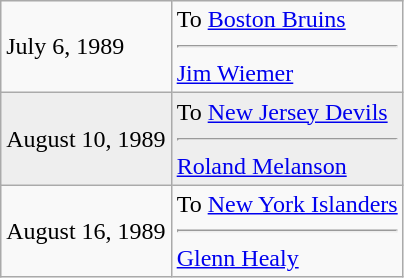<table class="wikitable">
<tr>
<td>July 6, 1989</td>
<td valign="top">To <a href='#'>Boston Bruins</a><hr><a href='#'>Jim Wiemer</a></td>
</tr>
<tr style="background:#eee;">
<td>August 10, 1989</td>
<td valign="top">To <a href='#'>New Jersey Devils</a><hr><a href='#'>Roland Melanson</a></td>
</tr>
<tr>
<td>August 16, 1989</td>
<td valign="top">To <a href='#'>New York Islanders</a><hr><a href='#'>Glenn Healy</a></td>
</tr>
</table>
